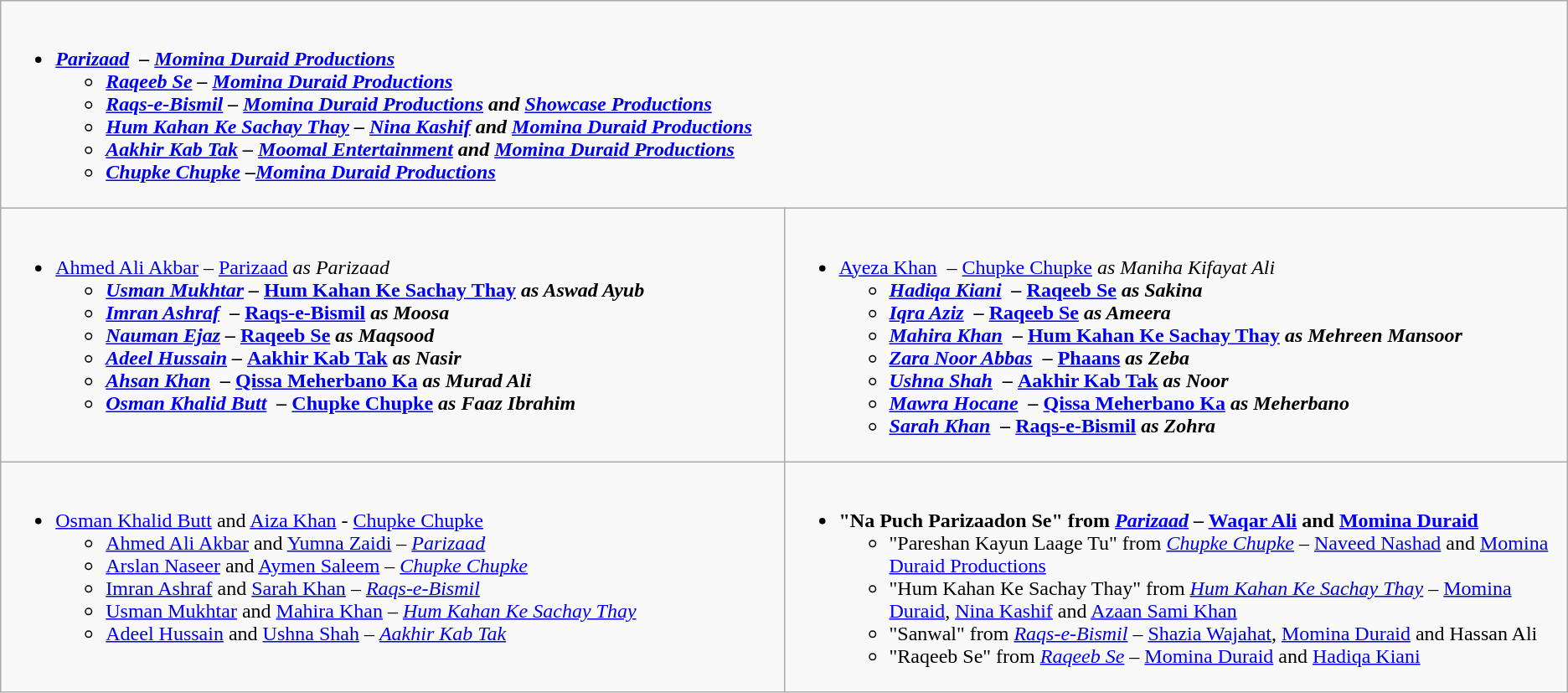<table class="wikitable">
<tr>
<td colspan="2" valign="top" width="50%"><br><ul><li><strong><em><a href='#'>Parizaad</a><em>  –  <a href='#'>Momina Duraid Productions</a><strong><ul><li></em><a href='#'>Raqeeb Se</a><em> – <a href='#'>Momina Duraid Productions</a></li><li></em><a href='#'>Raqs-e-Bismil</a><em> – <a href='#'>Momina Duraid Productions</a> and <a href='#'>Showcase Productions</a></li><li></em><a href='#'>Hum Kahan Ke Sachay Thay</a><em> – <a href='#'>Nina Kashif</a> and <a href='#'>Momina Duraid Productions</a></li><li></em><a href='#'>Aakhir Kab Tak</a><em> – <a href='#'>Moomal Entertainment</a> and <a href='#'>Momina Duraid Productions</a></li><li></em><a href='#'>Chupke Chupke</a><em> –<a href='#'>Momina Duraid Productions</a></li></ul></li></ul></td>
</tr>
<tr>
<td valign="top" width="50%"><br><ul><li></strong><a href='#'>Ahmed Ali Akbar</a> – </em><a href='#'>Parizaad</a><em> as Parizaad<strong><ul><li><a href='#'>Usman Mukhtar</a> – </em><a href='#'>Hum Kahan Ke Sachay Thay</a><em> as Aswad Ayub</li><li><a href='#'>Imran Ashraf</a>  – </em><a href='#'>Raqs-e-Bismil</a><em> as Moosa</li><li><a href='#'>Nauman Ejaz</a> – </em><a href='#'>Raqeeb Se</a><em> as Maqsood</li><li><a href='#'>Adeel Hussain</a> – </em><a href='#'>Aakhir Kab Tak</a><em> as Nasir</li><li><a href='#'>Ahsan Khan</a>  – </em><a href='#'>Qissa Meherbano Ka</a><em> as Murad Ali</li><li><a href='#'>Osman Khalid Butt</a>  – </em><a href='#'>Chupke Chupke</a><em> as Faaz Ibrahim</li></ul></li></ul></td>
<td valign="top" width="50%"><br><ul><li></strong><a href='#'>Ayeza Khan</a>  – </em><a href='#'>Chupke Chupke</a><em> as Maniha Kifayat Ali<strong><ul><li><a href='#'>Hadiqa Kiani</a>  – </em><a href='#'>Raqeeb Se</a><em> as Sakina</li><li><a href='#'>Iqra Aziz</a>  – </em><a href='#'>Raqeeb Se</a><em> as Ameera</li><li><a href='#'>Mahira Khan</a>  – </em><a href='#'>Hum Kahan Ke Sachay Thay</a><em> as Mehreen Mansoor</li><li><a href='#'>Zara Noor Abbas</a>  – </em><a href='#'>Phaans</a><em> as Zeba</li><li><a href='#'>Ushna Shah</a>  – </em><a href='#'>Aakhir Kab Tak</a><em> as Noor</li><li><a href='#'>Mawra Hocane</a>  – </em><a href='#'>Qissa Meherbano Ka</a><em> as Meherbano</li><li><a href='#'>Sarah Khan</a>  – </em><a href='#'>Raqs-e-Bismil</a><em> as Zohra</li></ul></li></ul></td>
</tr>
<tr>
<td valign="top" width="50%"><br><ul><li></strong><a href='#'>Osman Khalid Butt</a> and <a href='#'>Aiza Khan</a> - </em><a href='#'>Chupke Chupke</a></em></strong><ul><li><a href='#'>Ahmed Ali Akbar</a> and <a href='#'>Yumna Zaidi</a> – <em><a href='#'>Parizaad</a></em></li><li><a href='#'>Arslan Naseer</a> and <a href='#'>Aymen Saleem</a> – <em><a href='#'>Chupke Chupke</a></em></li><li><a href='#'>Imran Ashraf</a> and <a href='#'>Sarah Khan</a> – <em><a href='#'>Raqs-e-Bismil</a></em></li><li><a href='#'>Usman Mukhtar</a> and <a href='#'>Mahira Khan</a> – <em><a href='#'>Hum Kahan Ke Sachay Thay</a></em></li><li><a href='#'>Adeel Hussain</a> and <a href='#'>Ushna Shah</a> – <em><a href='#'>Aakhir Kab Tak</a></em></li></ul></li></ul></td>
<td valign="top" width="50%"><br><ul><li><strong>"Na Puch Parizaadon Se" from <em><a href='#'>Parizaad</a></em> – <a href='#'>Waqar Ali</a> and <a href='#'>Momina Duraid</a></strong><ul><li>"Pareshan Kayun Laage Tu" from <em><a href='#'>Chupke Chupke</a></em> – <a href='#'>Naveed Nashad</a> and <a href='#'>Momina Duraid Productions</a></li><li>"Hum Kahan Ke Sachay Thay" from <em><a href='#'>Hum Kahan Ke Sachay Thay</a></em> – <a href='#'>Momina Duraid</a>, <a href='#'>Nina Kashif</a> and <a href='#'>Azaan Sami Khan</a></li><li>"Sanwal" from <em><a href='#'>Raqs-e-Bismil</a></em> – <a href='#'>Shazia Wajahat</a>, <a href='#'>Momina Duraid</a> and Hassan Ali</li><li>"Raqeeb Se" from <em><a href='#'>Raqeeb Se</a></em> – <a href='#'>Momina Duraid</a> and <a href='#'>Hadiqa Kiani</a></li></ul></li></ul></td>
</tr>
</table>
